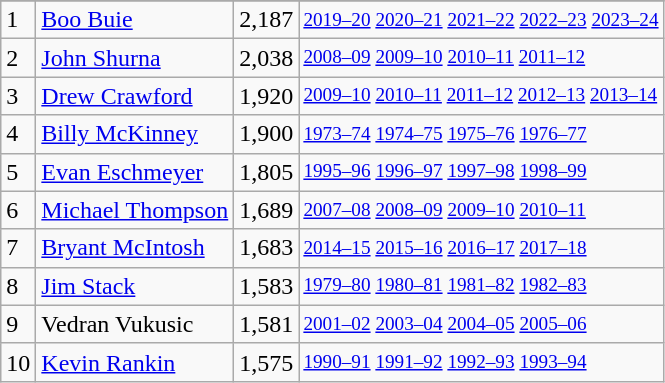<table class="wikitable">
<tr>
</tr>
<tr>
<td>1</td>
<td><a href='#'>Boo Buie</a></td>
<td>2,187</td>
<td style="font-size:80%;"><a href='#'>2019–20</a> <a href='#'>2020–21</a> <a href='#'>2021–22</a> <a href='#'>2022–23</a> <a href='#'>2023–24</a></td>
</tr>
<tr>
<td>2</td>
<td><a href='#'>John Shurna</a></td>
<td>2,038</td>
<td style="font-size:80%;"><a href='#'>2008–09</a> <a href='#'>2009–10</a> <a href='#'>2010–11</a> <a href='#'>2011–12</a></td>
</tr>
<tr>
<td>3</td>
<td><a href='#'>Drew Crawford</a></td>
<td>1,920</td>
<td style="font-size:80%;"><a href='#'>2009–10</a> <a href='#'>2010–11</a> <a href='#'>2011–12</a> <a href='#'>2012–13</a> <a href='#'>2013–14</a></td>
</tr>
<tr>
<td>4</td>
<td><a href='#'>Billy McKinney</a></td>
<td>1,900</td>
<td style="font-size:80%;"><a href='#'>1973–74</a> <a href='#'>1974–75</a> <a href='#'>1975–76</a> <a href='#'>1976–77</a></td>
</tr>
<tr>
<td>5</td>
<td><a href='#'>Evan Eschmeyer</a></td>
<td>1,805</td>
<td style="font-size:80%;"><a href='#'>1995–96</a> <a href='#'>1996–97</a> <a href='#'>1997–98</a> <a href='#'>1998–99</a></td>
</tr>
<tr>
<td>6</td>
<td><a href='#'>Michael Thompson</a></td>
<td>1,689</td>
<td style="font-size:80%;"><a href='#'>2007–08</a> <a href='#'>2008–09</a> <a href='#'>2009–10</a> <a href='#'>2010–11</a></td>
</tr>
<tr>
<td>7</td>
<td><a href='#'>Bryant McIntosh</a></td>
<td>1,683</td>
<td style="font-size:80%;"><a href='#'>2014–15</a> <a href='#'>2015–16</a> <a href='#'>2016–17</a> <a href='#'>2017–18</a></td>
</tr>
<tr>
<td>8</td>
<td><a href='#'>Jim Stack</a></td>
<td>1,583</td>
<td style="font-size:80%;"><a href='#'>1979–80</a> <a href='#'>1980–81</a> <a href='#'>1981–82</a> <a href='#'>1982–83</a></td>
</tr>
<tr>
<td>9</td>
<td>Vedran Vukusic</td>
<td>1,581</td>
<td style="font-size:80%;"><a href='#'>2001–02</a> <a href='#'>2003–04</a> <a href='#'>2004–05</a> <a href='#'>2005–06</a></td>
</tr>
<tr>
<td>10</td>
<td><a href='#'>Kevin Rankin</a></td>
<td>1,575</td>
<td style="font-size:80%;"><a href='#'>1990–91</a> <a href='#'>1991–92</a> <a href='#'>1992–93</a> <a href='#'>1993–94</a></td>
</tr>
</table>
